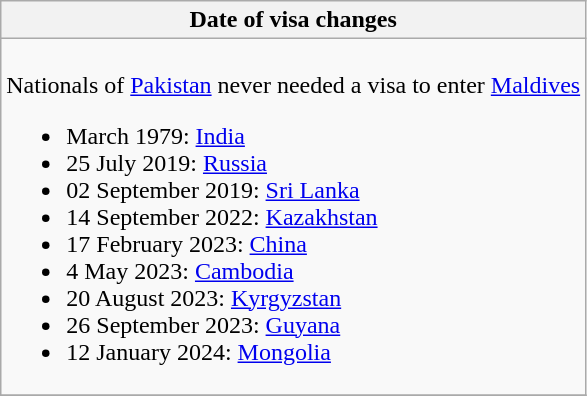<table class="wikitable collapsible collapsed">
<tr>
<th style="width:100%;";">Date of visa changes</th>
</tr>
<tr>
<td><br>Nationals of <a href='#'>Pakistan</a> never needed a visa to enter <a href='#'>Maldives</a><ul><li>March 1979: <a href='#'>India</a></li><li>25 July 2019: <a href='#'>Russia</a></li><li>02 September 2019: <a href='#'>Sri Lanka</a></li><li>14 September 2022: <a href='#'>Kazakhstan</a></li><li>17 February 2023: <a href='#'>China</a></li><li>4 May 2023: <a href='#'>Cambodia</a></li><li>20 August 2023: <a href='#'>Kyrgyzstan</a></li><li>26 September 2023: <a href='#'>Guyana</a></li><li>12 January 2024: <a href='#'>Mongolia</a></li></ul></td>
</tr>
<tr>
</tr>
</table>
